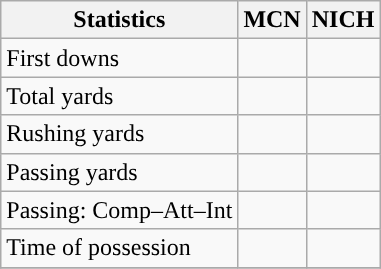<table class="wikitable" style="float: left;">
<tr>
<th>Statistics</th>
<th>MCN</th>
<th>NICH</th>
</tr>
<tr>
<td>First downs</td>
<td></td>
<td></td>
</tr>
<tr>
<td>Total yards</td>
<td></td>
<td></td>
</tr>
<tr>
<td>Rushing yards</td>
<td></td>
<td></td>
</tr>
<tr>
<td>Passing yards</td>
<td></td>
<td></td>
</tr>
<tr>
<td>Passing: Comp–Att–Int</td>
<td></td>
<td></td>
</tr>
<tr>
<td>Time of possession</td>
<td></td>
<td></td>
</tr>
<tr>
</tr>
</table>
